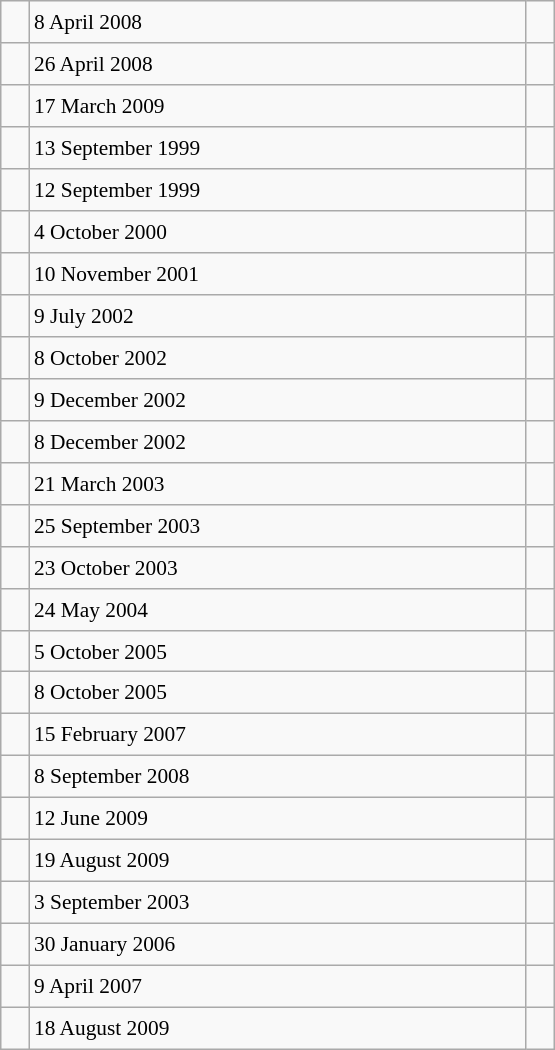<table class="wikitable" style="font-size: 89%; float: left; width: 26em; margin-right: 1em; height: 700px">
<tr>
<td></td>
<td>8 April 2008</td>
<td><small></small></td>
</tr>
<tr>
<td></td>
<td>26 April 2008</td>
<td><small></small></td>
</tr>
<tr>
<td></td>
<td>17 March 2009</td>
<td><small></small></td>
</tr>
<tr>
<td></td>
<td>13 September 1999</td>
<td><small></small></td>
</tr>
<tr>
<td></td>
<td>12 September 1999</td>
<td><small></small></td>
</tr>
<tr>
<td></td>
<td>4 October 2000</td>
<td><small></small></td>
</tr>
<tr>
<td></td>
<td>10 November 2001</td>
<td><small></small></td>
</tr>
<tr>
<td></td>
<td>9 July 2002</td>
<td><small></small></td>
</tr>
<tr>
<td></td>
<td>8 October 2002</td>
<td><small></small></td>
</tr>
<tr>
<td></td>
<td>9 December 2002</td>
<td><small></small></td>
</tr>
<tr>
<td></td>
<td>8 December 2002</td>
<td><small></small></td>
</tr>
<tr>
<td></td>
<td>21 March 2003</td>
<td><small></small></td>
</tr>
<tr>
<td></td>
<td>25 September 2003</td>
<td><small></small></td>
</tr>
<tr>
<td></td>
<td>23 October 2003</td>
<td><small></small></td>
</tr>
<tr>
<td></td>
<td>24 May 2004</td>
<td><small></small></td>
</tr>
<tr>
<td></td>
<td>5 October 2005</td>
<td><small></small></td>
</tr>
<tr>
<td></td>
<td>8 October 2005</td>
<td><small></small></td>
</tr>
<tr>
<td></td>
<td>15 February 2007</td>
<td><small></small></td>
</tr>
<tr>
<td></td>
<td>8 September 2008</td>
<td><small></small></td>
</tr>
<tr>
<td></td>
<td>12 June 2009</td>
<td><small></small></td>
</tr>
<tr>
<td></td>
<td>19 August 2009</td>
<td><small></small></td>
</tr>
<tr>
<td></td>
<td>3 September 2003</td>
<td><small></small></td>
</tr>
<tr>
<td></td>
<td>30 January 2006</td>
<td><small></small></td>
</tr>
<tr>
<td></td>
<td>9 April 2007</td>
<td><small></small></td>
</tr>
<tr>
<td></td>
<td>18 August 2009</td>
<td><small></small></td>
</tr>
</table>
